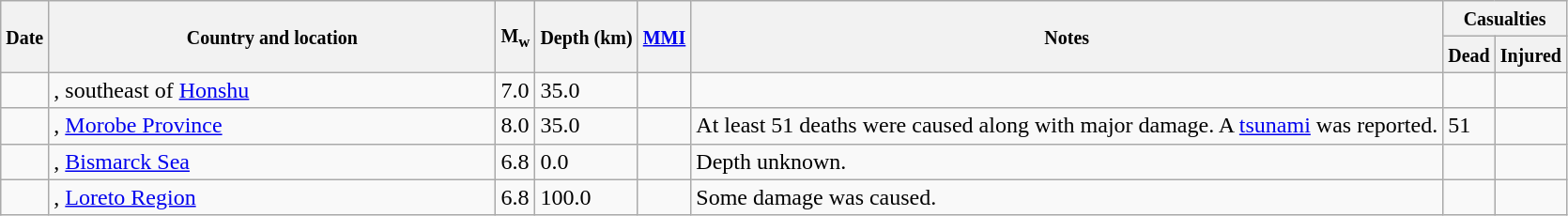<table class="wikitable sortable sort-under" style="border:1px black; margin-left:1em;">
<tr>
<th rowspan="2"><small>Date</small></th>
<th rowspan="2" style="width: 310px"><small>Country and location</small></th>
<th rowspan="2"><small>M<sub>w</sub></small></th>
<th rowspan="2"><small>Depth (km)</small></th>
<th rowspan="2"><small><a href='#'>MMI</a></small></th>
<th rowspan="2" class="unsortable"><small>Notes</small></th>
<th colspan="2"><small>Casualties</small></th>
</tr>
<tr>
<th><small>Dead</small></th>
<th><small>Injured</small></th>
</tr>
<tr>
<td></td>
<td>, southeast of <a href='#'>Honshu</a></td>
<td>7.0</td>
<td>35.0</td>
<td></td>
<td></td>
<td></td>
<td></td>
</tr>
<tr>
<td></td>
<td>, <a href='#'>Morobe Province</a></td>
<td>8.0</td>
<td>35.0</td>
<td></td>
<td>At least 51 deaths were caused along with major damage. A <a href='#'>tsunami</a> was reported.</td>
<td>51</td>
<td></td>
</tr>
<tr>
<td></td>
<td>, <a href='#'>Bismarck Sea</a></td>
<td>6.8</td>
<td>0.0</td>
<td></td>
<td>Depth unknown.</td>
<td></td>
<td></td>
</tr>
<tr>
<td></td>
<td>, <a href='#'>Loreto Region</a></td>
<td>6.8</td>
<td>100.0</td>
<td></td>
<td>Some damage was caused.</td>
<td></td>
<td></td>
</tr>
</table>
